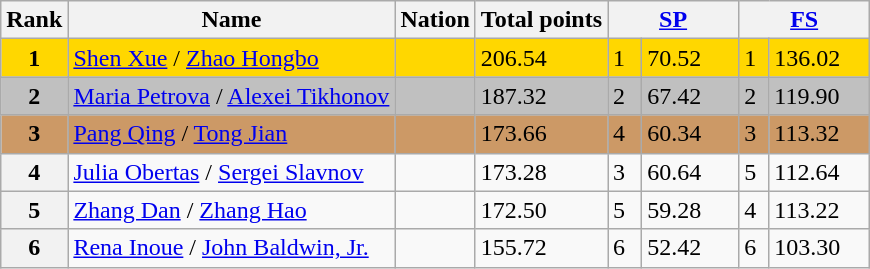<table class="wikitable">
<tr>
<th>Rank</th>
<th>Name</th>
<th>Nation</th>
<th>Total points</th>
<th colspan="2" width="80px"><a href='#'>SP</a></th>
<th colspan="2" width="80px"><a href='#'>FS</a></th>
</tr>
<tr bgcolor="gold">
<td align="center"><strong>1</strong></td>
<td><a href='#'>Shen Xue</a> / <a href='#'>Zhao Hongbo</a></td>
<td></td>
<td>206.54</td>
<td>1</td>
<td>70.52</td>
<td>1</td>
<td>136.02</td>
</tr>
<tr bgcolor="silver">
<td align="center"><strong>2</strong></td>
<td><a href='#'>Maria Petrova</a> / <a href='#'>Alexei Tikhonov</a></td>
<td></td>
<td>187.32</td>
<td>2</td>
<td>67.42</td>
<td>2</td>
<td>119.90</td>
</tr>
<tr bgcolor="cc9966">
<td align="center"><strong>3</strong></td>
<td><a href='#'>Pang Qing</a> / <a href='#'>Tong Jian</a></td>
<td></td>
<td>173.66</td>
<td>4</td>
<td>60.34</td>
<td>3</td>
<td>113.32</td>
</tr>
<tr>
<th>4</th>
<td><a href='#'>Julia Obertas</a> / <a href='#'>Sergei Slavnov</a></td>
<td></td>
<td>173.28</td>
<td>3</td>
<td>60.64</td>
<td>5</td>
<td>112.64</td>
</tr>
<tr>
<th>5</th>
<td><a href='#'>Zhang Dan</a> / <a href='#'>Zhang Hao</a></td>
<td></td>
<td>172.50</td>
<td>5</td>
<td>59.28</td>
<td>4</td>
<td>113.22</td>
</tr>
<tr>
<th>6</th>
<td><a href='#'>Rena Inoue</a> / <a href='#'>John Baldwin, Jr.</a></td>
<td></td>
<td>155.72</td>
<td>6</td>
<td>52.42</td>
<td>6</td>
<td>103.30</td>
</tr>
</table>
